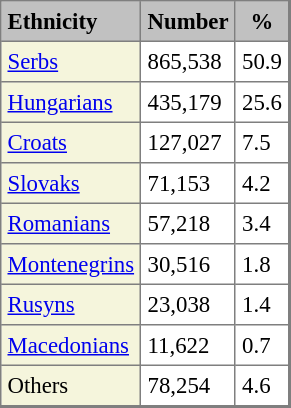<table border=1 cellpadding=4 cellspacing=0 class="toccolours" style="align: left; margin: 0.5em 0 0 0; border-style: solid; border: 1px solid #7f7f7f; border-right-width: 2px; border-bottom-width: 2px; border-collapse: collapse; font-size: 95%;">
<tr>
<td style="background:#c1c1c1;"><strong>Ethnicity</strong></td>
<td colspan=1 style="background:#c1c1c1;" align="center"><strong>Number</strong></td>
<td colspan=1 style="background:#c1c1c1;" align="center"><strong>%</strong></td>
</tr>
<tr>
<td style="background:#F5F5DC;"><a href='#'>Serbs</a></td>
<td>865,538</td>
<td>50.9</td>
</tr>
<tr>
<td style="background:#F5F5DC;"><a href='#'>Hungarians</a></td>
<td>435,179</td>
<td>25.6</td>
</tr>
<tr>
<td style="background:#F5F5DC;"><a href='#'>Croats</a></td>
<td>127,027</td>
<td>7.5</td>
</tr>
<tr>
<td style="background:#F5F5DC;"><a href='#'>Slovaks</a></td>
<td>71,153</td>
<td>4.2</td>
</tr>
<tr>
<td style="background:#F5F5DC;"><a href='#'>Romanians</a></td>
<td>57,218</td>
<td>3.4</td>
</tr>
<tr>
<td style="background:#F5F5DC;"><a href='#'>Montenegrins</a></td>
<td>30,516</td>
<td>1.8</td>
</tr>
<tr>
<td style="background:#F5F5DC;"><a href='#'>Rusyns</a></td>
<td>23,038</td>
<td>1.4</td>
</tr>
<tr>
<td style="background:#F5F5DC;"><a href='#'>Macedonians</a></td>
<td>11,622</td>
<td>0.7</td>
</tr>
<tr>
<td style="background:#F5F5DC;">Others</td>
<td>78,254</td>
<td>4.6</td>
</tr>
</table>
